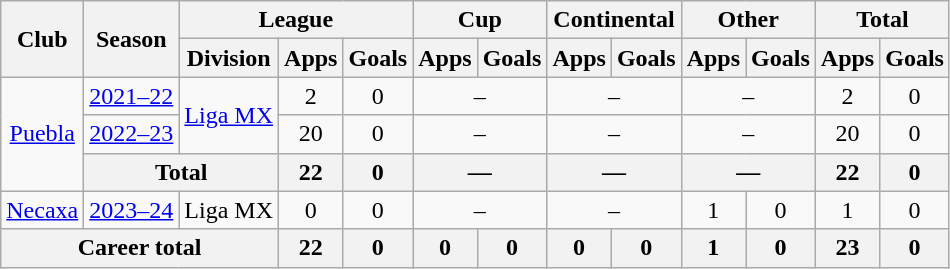<table class="wikitable" style="text-align: center">
<tr>
<th rowspan="2">Club</th>
<th rowspan="2">Season</th>
<th colspan="3">League</th>
<th colspan="2">Cup</th>
<th colspan="2">Continental</th>
<th colspan="2">Other</th>
<th colspan="2">Total</th>
</tr>
<tr>
<th>Division</th>
<th>Apps</th>
<th>Goals</th>
<th>Apps</th>
<th>Goals</th>
<th>Apps</th>
<th>Goals</th>
<th>Apps</th>
<th>Goals</th>
<th>Apps</th>
<th>Goals</th>
</tr>
<tr>
<td rowspan="3"><a href='#'>Puebla</a></td>
<td><a href='#'>2021–22</a></td>
<td rowspan="2"><a href='#'>Liga MX</a></td>
<td>2</td>
<td>0</td>
<td colspan="2">–</td>
<td colspan="2">–</td>
<td colspan="2">–</td>
<td>2</td>
<td>0</td>
</tr>
<tr>
<td><a href='#'>2022–23</a></td>
<td>20</td>
<td>0</td>
<td colspan="2">–</td>
<td colspan="2">–</td>
<td colspan="2">–</td>
<td>20</td>
<td>0</td>
</tr>
<tr>
<th colspan="2">Total</th>
<th>22</th>
<th>0</th>
<th colspan="2">—</th>
<th colspan="2">—</th>
<th colspan="2">—</th>
<th>22</th>
<th>0</th>
</tr>
<tr>
<td rowspan="1"><a href='#'>Necaxa</a></td>
<td><a href='#'>2023–24</a></td>
<td rowspan="1">Liga MX</td>
<td>0</td>
<td>0</td>
<td colspan="2">–</td>
<td colspan="2">–</td>
<td>1</td>
<td>0</td>
<td>1</td>
<td>0</td>
</tr>
<tr>
<th colspan="3">Career total</th>
<th>22</th>
<th>0</th>
<th>0</th>
<th>0</th>
<th>0</th>
<th>0</th>
<th>1</th>
<th>0</th>
<th>23</th>
<th>0</th>
</tr>
</table>
